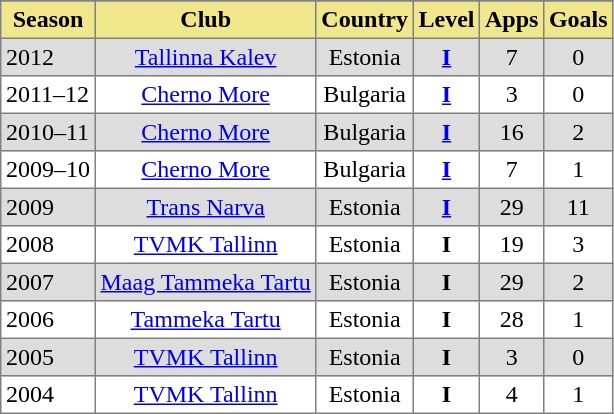<table border=1 cellpadding=3 style="border-collapse: collapse;">
<tr align=center style=background:#efefefe>
</tr>
<tr ---- bgcolor="#F0E68C" align="center">
<th>Season</th>
<th>Club</th>
<th>Country</th>
<th>Level</th>
<th>Apps</th>
<th>Goals</th>
</tr>
<tr bgcolor=#dddddd>
<td>2012</td>
<td align=center><a href='#'>Tallinna Kalev</a></td>
<td align=center>Estonia</td>
<td align=center><strong><a href='#'>I</a></strong></td>
<td align=center>7</td>
<td align=center>0</td>
</tr>
<tr>
<td>2011–12</td>
<td align=center><a href='#'>Cherno More</a></td>
<td align=center>Bulgaria</td>
<td align=center><strong><a href='#'>I</a></strong></td>
<td align=center>3</td>
<td align=center>0</td>
</tr>
<tr bgcolor=#dddddd>
<td>2010–11</td>
<td align=center><a href='#'>Cherno More</a></td>
<td align=center>Bulgaria</td>
<td align=center><strong><a href='#'>I</a></strong></td>
<td align=center>16</td>
<td align=center>2</td>
</tr>
<tr>
<td>2009–10</td>
<td align=center><a href='#'>Cherno More</a></td>
<td align=center>Bulgaria</td>
<td align=center><strong><a href='#'>I</a></strong></td>
<td align=center>7</td>
<td align=center>1</td>
</tr>
<tr bgcolor=#dddddd>
<td>2009</td>
<td align=center><a href='#'>Trans Narva</a></td>
<td align=center>Estonia</td>
<td align=center><strong><a href='#'>I</a></strong></td>
<td align=center>29</td>
<td align=center>11</td>
</tr>
<tr>
<td>2008</td>
<td align=center><a href='#'>TVMK Tallinn</a></td>
<td align=center>Estonia</td>
<td align=center><strong>I</strong></td>
<td align=center>19</td>
<td align=center>3</td>
</tr>
<tr bgcolor=#dddddd>
<td>2007</td>
<td align=center><a href='#'>Maag Tammeka Tartu</a></td>
<td align=center>Estonia</td>
<td align=center><strong>I</strong></td>
<td align=center>29</td>
<td align=center>2</td>
</tr>
<tr>
<td>2006</td>
<td align=center><a href='#'>Tammeka Tartu</a></td>
<td align=center>Estonia</td>
<td align=center><strong>I</strong></td>
<td align=center>28</td>
<td align=center>1</td>
</tr>
<tr bgcolor=#dddddd>
<td>2005</td>
<td align=center><a href='#'>TVMK Tallinn</a></td>
<td align=center>Estonia</td>
<td align=center><strong>I</strong></td>
<td align=center>3</td>
<td align=center>0</td>
</tr>
<tr>
<td>2004</td>
<td align=center><a href='#'>TVMK Tallinn</a></td>
<td align=center>Estonia</td>
<td align=center><strong>I</strong></td>
<td align=center>4</td>
<td align=center>1</td>
</tr>
</table>
